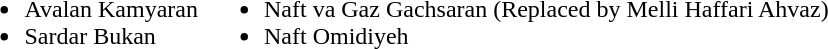<table>
<tr style="vertical-align: top;">
<td><br><ul><li>Avalan Kamyaran</li><li>Sardar Bukan</li></ul></td>
<td><br><ul><li>Naft va Gaz Gachsaran (Replaced by Melli Haffari Ahvaz)</li><li>Naft Omidiyeh</li></ul></td>
</tr>
</table>
